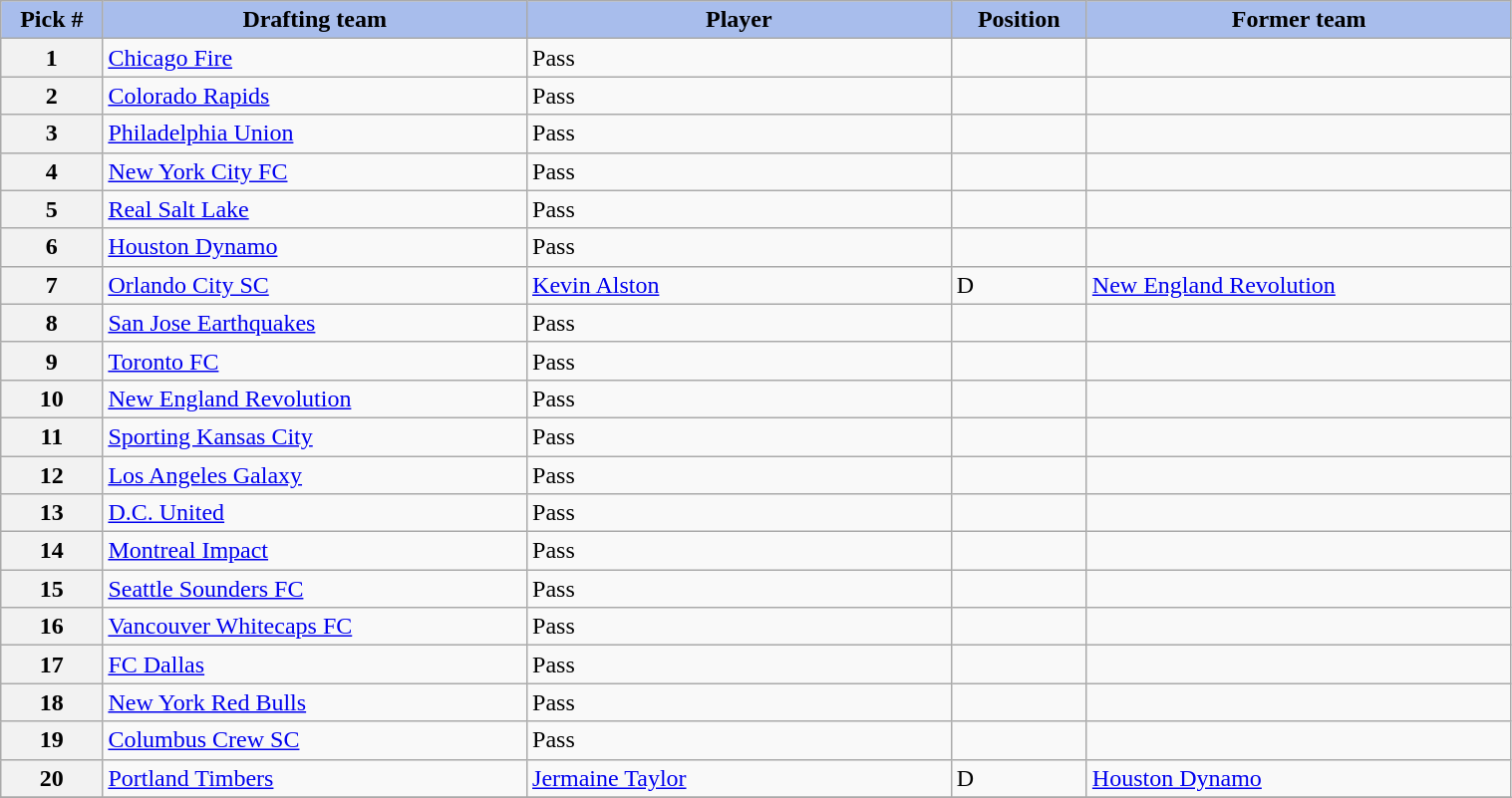<table class="wikitable sortable" style="width: 80%">
<tr>
<th style="background:#A8BDEC;" width=6%>Pick #</th>
<th width=25% style="background:#A8BDEC;">Drafting team</th>
<th width=25% style="background:#A8BDEC;">Player</th>
<th width=8% style="background:#A8BDEC;">Position</th>
<th width=25% style="background:#A8BDEC;">Former team</th>
</tr>
<tr>
<th>1</th>
<td><a href='#'>Chicago Fire</a></td>
<td>Pass</td>
<td></td>
<td></td>
</tr>
<tr>
<th>2</th>
<td><a href='#'>Colorado Rapids</a></td>
<td>Pass</td>
<td></td>
<td></td>
</tr>
<tr>
<th>3</th>
<td><a href='#'>Philadelphia Union</a></td>
<td>Pass</td>
<td></td>
<td></td>
</tr>
<tr>
<th>4</th>
<td><a href='#'>New York City FC</a></td>
<td>Pass</td>
<td></td>
<td></td>
</tr>
<tr>
<th>5</th>
<td><a href='#'>Real Salt Lake</a></td>
<td>Pass</td>
<td></td>
<td></td>
</tr>
<tr>
<th>6</th>
<td><a href='#'>Houston Dynamo</a></td>
<td>Pass</td>
<td></td>
<td></td>
</tr>
<tr>
<th>7</th>
<td><a href='#'>Orlando City SC</a></td>
<td><a href='#'>Kevin Alston</a></td>
<td>D</td>
<td><a href='#'>New England Revolution</a></td>
</tr>
<tr>
<th>8</th>
<td><a href='#'>San Jose Earthquakes</a></td>
<td>Pass</td>
<td></td>
<td></td>
</tr>
<tr>
<th>9</th>
<td><a href='#'>Toronto FC</a></td>
<td>Pass</td>
<td></td>
<td></td>
</tr>
<tr>
<th>10</th>
<td><a href='#'>New England Revolution</a></td>
<td>Pass</td>
<td></td>
<td></td>
</tr>
<tr>
<th>11</th>
<td><a href='#'>Sporting Kansas City</a></td>
<td>Pass</td>
<td></td>
<td></td>
</tr>
<tr>
<th>12</th>
<td><a href='#'>Los Angeles Galaxy</a></td>
<td>Pass</td>
<td></td>
<td></td>
</tr>
<tr>
<th>13</th>
<td><a href='#'>D.C. United</a></td>
<td>Pass</td>
<td></td>
<td></td>
</tr>
<tr>
<th>14</th>
<td><a href='#'>Montreal Impact</a></td>
<td>Pass</td>
<td></td>
<td></td>
</tr>
<tr>
<th>15</th>
<td><a href='#'>Seattle Sounders FC</a></td>
<td>Pass</td>
<td></td>
<td></td>
</tr>
<tr>
<th>16</th>
<td><a href='#'>Vancouver Whitecaps FC</a></td>
<td>Pass</td>
<td></td>
<td></td>
</tr>
<tr>
<th>17</th>
<td><a href='#'>FC Dallas</a></td>
<td>Pass</td>
<td></td>
<td></td>
</tr>
<tr>
<th>18</th>
<td><a href='#'>New York Red Bulls</a></td>
<td>Pass</td>
<td></td>
<td></td>
</tr>
<tr>
<th>19</th>
<td><a href='#'>Columbus Crew SC</a></td>
<td>Pass</td>
<td></td>
<td></td>
</tr>
<tr>
<th>20</th>
<td><a href='#'>Portland Timbers</a></td>
<td><a href='#'>Jermaine Taylor</a></td>
<td>D</td>
<td><a href='#'>Houston Dynamo</a></td>
</tr>
<tr>
</tr>
</table>
